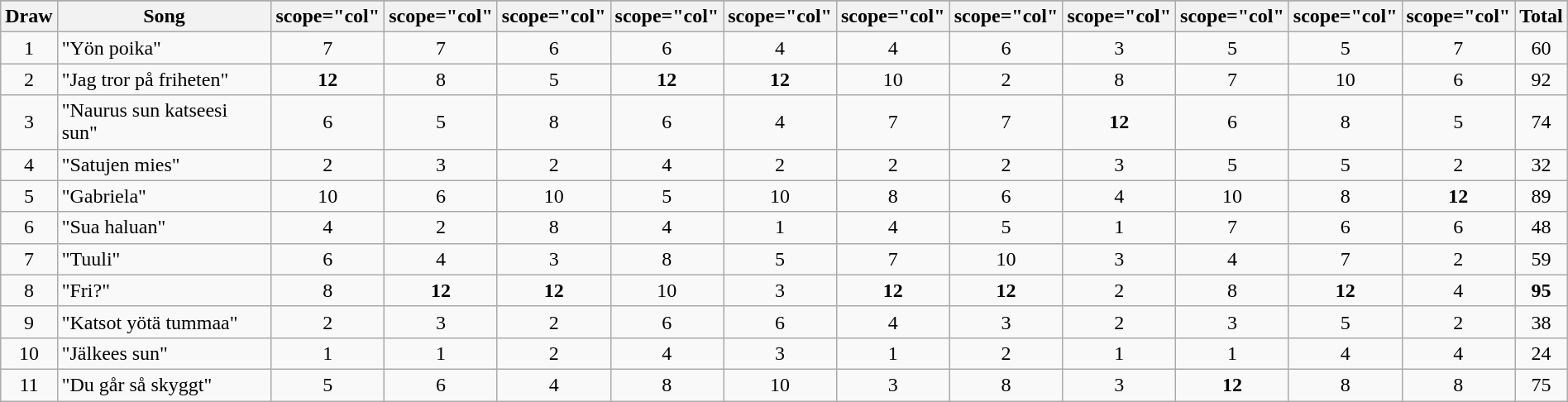<table class="wikitable plainrowheaders" style="margin: 1em auto 1em auto; text-align:center;">
<tr>
</tr>
<tr>
<th scope="col">Draw</th>
<th scope="col">Song</th>
<th>scope="col" </th>
<th>scope="col" </th>
<th>scope="col" </th>
<th>scope="col" </th>
<th>scope="col" </th>
<th>scope="col" </th>
<th>scope="col" </th>
<th>scope="col" </th>
<th>scope="col" </th>
<th>scope="col" </th>
<th>scope="col" </th>
<th scope="col">Total</th>
</tr>
<tr>
<td>1</td>
<td align="left">"Yön poika"</td>
<td>7</td>
<td>7</td>
<td>6</td>
<td>6</td>
<td>4</td>
<td>4</td>
<td>6</td>
<td>3</td>
<td>5</td>
<td>5</td>
<td>7</td>
<td>60</td>
</tr>
<tr>
<td>2</td>
<td align="left">"Jag tror på friheten"</td>
<td><strong>12</strong></td>
<td>8</td>
<td>5</td>
<td><strong>12</strong></td>
<td><strong>12</strong></td>
<td>10</td>
<td>2</td>
<td>8</td>
<td>7</td>
<td>10</td>
<td>6</td>
<td>92</td>
</tr>
<tr>
<td>3</td>
<td align="left">"Naurus sun katseesi sun"</td>
<td>6</td>
<td>5</td>
<td>8</td>
<td>6</td>
<td>4</td>
<td>7</td>
<td>7</td>
<td><strong>12</strong></td>
<td>6</td>
<td>8</td>
<td>5</td>
<td>74</td>
</tr>
<tr>
<td>4</td>
<td align="left">"Satujen mies"</td>
<td>2</td>
<td>3</td>
<td>2</td>
<td>4</td>
<td>2</td>
<td>2</td>
<td>2</td>
<td>3</td>
<td>5</td>
<td>5</td>
<td>2</td>
<td>32</td>
</tr>
<tr>
<td>5</td>
<td align="left">"Gabriela"</td>
<td>10</td>
<td>6</td>
<td>10</td>
<td>5</td>
<td>10</td>
<td>8</td>
<td>6</td>
<td>4</td>
<td>10</td>
<td>8</td>
<td><strong>12</strong></td>
<td>89</td>
</tr>
<tr>
<td>6</td>
<td align="left">"Sua haluan"</td>
<td>4</td>
<td>2</td>
<td>8</td>
<td>4</td>
<td>1</td>
<td>4</td>
<td>5</td>
<td>1</td>
<td>7</td>
<td>6</td>
<td>6</td>
<td>48</td>
</tr>
<tr>
<td>7</td>
<td align="left">"Tuuli"</td>
<td>6</td>
<td>4</td>
<td>3</td>
<td>8</td>
<td>5</td>
<td>7</td>
<td>10</td>
<td>3</td>
<td>4</td>
<td>7</td>
<td>2</td>
<td>59</td>
</tr>
<tr>
<td>8</td>
<td align="left">"Fri?"</td>
<td>8</td>
<td><strong>12</strong></td>
<td><strong>12</strong></td>
<td>10</td>
<td>3</td>
<td><strong>12</strong></td>
<td><strong>12</strong></td>
<td>2</td>
<td>8</td>
<td><strong>12</strong></td>
<td>4</td>
<td><strong>95</strong></td>
</tr>
<tr>
<td>9</td>
<td align="left">"Katsot yötä tummaa"</td>
<td>2</td>
<td>3</td>
<td>2</td>
<td>6</td>
<td>6</td>
<td>4</td>
<td>3</td>
<td>2</td>
<td>3</td>
<td>5</td>
<td>2</td>
<td>38</td>
</tr>
<tr>
<td>10</td>
<td align="left">"Jälkees sun"</td>
<td>1</td>
<td>1</td>
<td>2</td>
<td>4</td>
<td>3</td>
<td>1</td>
<td>2</td>
<td>1</td>
<td>1</td>
<td>4</td>
<td>4</td>
<td>24</td>
</tr>
<tr>
<td>11</td>
<td align="left">"Du går så skyggt"</td>
<td>5</td>
<td>6</td>
<td>4</td>
<td>8</td>
<td>10</td>
<td>3</td>
<td>8</td>
<td>3</td>
<td><strong>12</strong></td>
<td>8</td>
<td>8</td>
<td>75</td>
</tr>
</table>
